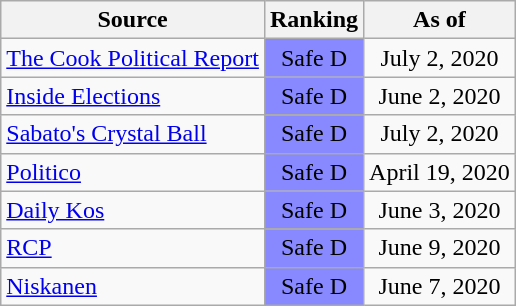<table class="wikitable" style="text-align:center">
<tr>
<th>Source</th>
<th>Ranking</th>
<th>As of</th>
</tr>
<tr>
<td align="left"><a href='#'>The Cook Political Report</a></td>
<td style="background:#88f" data-sort-value=-4>Safe D</td>
<td>July 2, 2020</td>
</tr>
<tr>
<td align="left"><a href='#'>Inside Elections</a></td>
<td style="background:#88f" data-sort-value=-4>Safe D</td>
<td>June 2, 2020</td>
</tr>
<tr>
<td align="left"><a href='#'>Sabato's Crystal Ball</a></td>
<td style="background:#88f" data-sort-value=-4>Safe D</td>
<td>July 2, 2020</td>
</tr>
<tr>
<td align="left"><a href='#'>Politico</a></td>
<td style="background:#88f" data-sort-value=-4>Safe D</td>
<td>April 19, 2020</td>
</tr>
<tr>
<td align="left"><a href='#'>Daily Kos</a></td>
<td style="background:#88f" data-sort-value=-4>Safe D</td>
<td>June 3, 2020</td>
</tr>
<tr>
<td align="left"><a href='#'>RCP</a></td>
<td style="background:#88f" data-sort-value=-4>Safe D</td>
<td>June 9, 2020</td>
</tr>
<tr>
<td align="left"><a href='#'>Niskanen</a></td>
<td style="background:#88f" data-sort-value=-4>Safe D</td>
<td>June 7, 2020</td>
</tr>
</table>
